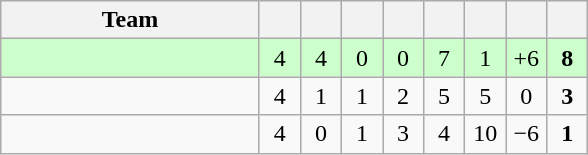<table class=wikitable style="text-align:center">
<tr>
<th width=165>Team</th>
<th width=20></th>
<th width=20></th>
<th width=20></th>
<th width=20></th>
<th width=20></th>
<th width=20></th>
<th width=20></th>
<th width=20></th>
</tr>
<tr align=center bgcolor=ccffcc>
<td align=left></td>
<td>4</td>
<td>4</td>
<td>0</td>
<td>0</td>
<td>7</td>
<td>1</td>
<td>+6</td>
<td><strong>8</strong></td>
</tr>
<tr align=center>
<td align=left></td>
<td>4</td>
<td>1</td>
<td>1</td>
<td>2</td>
<td>5</td>
<td>5</td>
<td>0</td>
<td><strong>3</strong></td>
</tr>
<tr align=center>
<td align=left></td>
<td>4</td>
<td>0</td>
<td>1</td>
<td>3</td>
<td>4</td>
<td>10</td>
<td>−6</td>
<td><strong>1</strong></td>
</tr>
</table>
